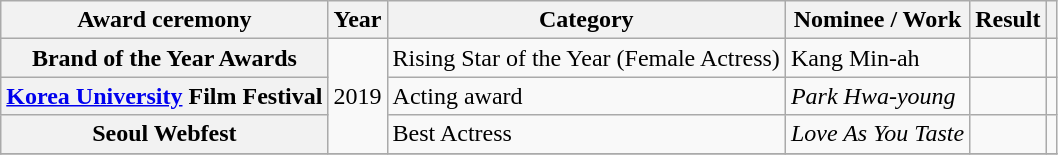<table class="wikitable plainrowheaders sortable">
<tr>
<th scope="col">Award ceremony</th>
<th scope="col">Year</th>
<th scope="col">Category</th>
<th scope="col">Nominee / Work</th>
<th scope="col">Result</th>
<th scope="col" class="unsortable"></th>
</tr>
<tr>
<th scope="row"  rowspan="1">Brand of the Year Awards</th>
<td rowspan="3">2019</td>
<td>Rising Star of the Year (Female Actress)</td>
<td>Kang Min-ah</td>
<td></td>
<td></td>
</tr>
<tr>
<th scope="row"  rowspan="1"><a href='#'>Korea University</a> Film Festival</th>
<td>Acting award</td>
<td><em>Park Hwa-young</em></td>
<td></td>
<td></td>
</tr>
<tr>
<th scope="row"  rowspan="1">Seoul Webfest</th>
<td>Best Actress</td>
<td><em>Love As You Taste</em></td>
<td></td>
<td></td>
</tr>
<tr>
</tr>
</table>
